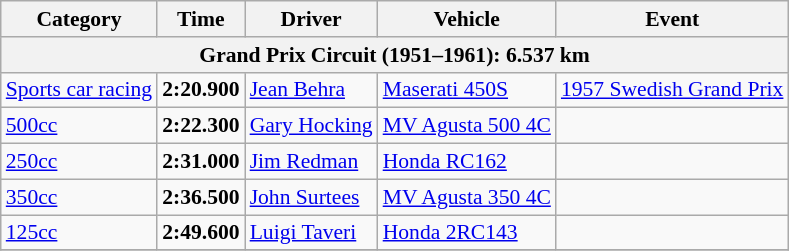<table class=wikitable style="font-size:90%";>
<tr>
<th>Category</th>
<th>Time</th>
<th>Driver</th>
<th>Vehicle</th>
<th>Event</th>
</tr>
<tr>
<th colspan=5>Grand Prix Circuit (1951–1961): 6.537 km</th>
</tr>
<tr>
<td><a href='#'>Sports car racing</a></td>
<td><strong>2:20.900</strong></td>
<td><a href='#'>Jean Behra</a></td>
<td><a href='#'>Maserati 450S</a></td>
<td><a href='#'>1957 Swedish Grand Prix</a></td>
</tr>
<tr>
<td><a href='#'>500cc</a></td>
<td><strong>2:22.300</strong></td>
<td><a href='#'>Gary Hocking</a></td>
<td><a href='#'>MV Agusta 500 4C</a></td>
<td></td>
</tr>
<tr>
<td><a href='#'>250cc</a></td>
<td><strong>2:31.000</strong></td>
<td><a href='#'>Jim Redman</a></td>
<td><a href='#'>Honda RC162</a></td>
<td></td>
</tr>
<tr>
<td><a href='#'>350cc</a></td>
<td><strong>2:36.500</strong></td>
<td><a href='#'>John Surtees</a></td>
<td><a href='#'>MV Agusta 350 4C</a></td>
<td></td>
</tr>
<tr>
<td><a href='#'>125cc</a></td>
<td><strong>2:49.600</strong></td>
<td><a href='#'>Luigi Taveri</a></td>
<td><a href='#'>Honda 2RC143</a></td>
<td></td>
</tr>
<tr>
</tr>
</table>
